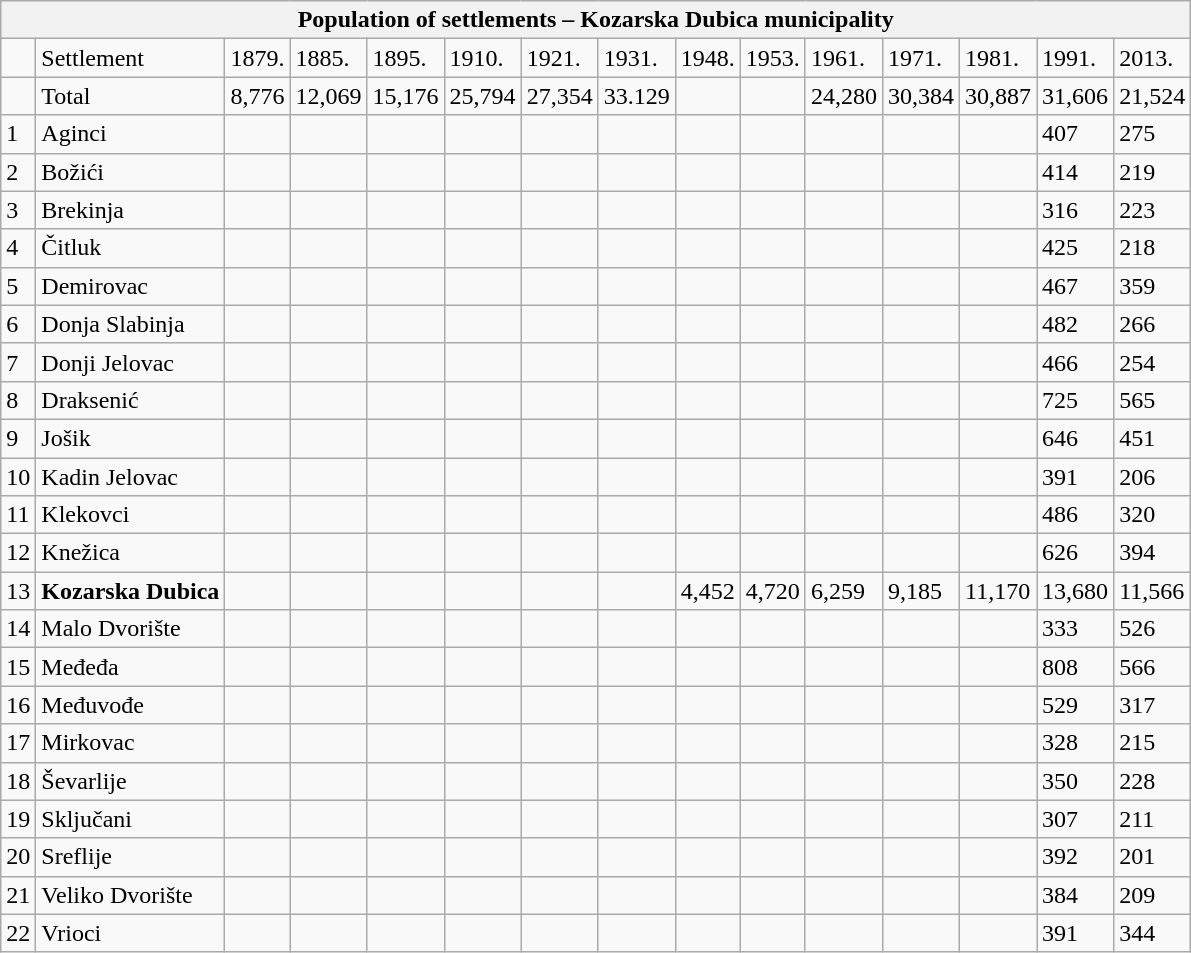<table class="wikitable">
<tr>
<th colspan="15">Population of settlements – Kozarska Dubica municipality</th>
</tr>
<tr>
<td></td>
<td>Settlement</td>
<td>1879.</td>
<td>1885.</td>
<td>1895.</td>
<td>1910.</td>
<td>1921.</td>
<td>1931.</td>
<td>1948.</td>
<td>1953.</td>
<td>1961.</td>
<td>1971.</td>
<td>1981.</td>
<td>1991.</td>
<td>2013.</td>
</tr>
<tr>
<td></td>
<td>Total</td>
<td>8,776</td>
<td>12,069</td>
<td>15,176</td>
<td>25,794</td>
<td>27,354</td>
<td>33.129</td>
<td></td>
<td></td>
<td>24,280</td>
<td>30,384</td>
<td>30,887</td>
<td>31,606</td>
<td>21,524</td>
</tr>
<tr>
<td>1</td>
<td>Aginci</td>
<td></td>
<td></td>
<td></td>
<td></td>
<td></td>
<td></td>
<td></td>
<td></td>
<td></td>
<td></td>
<td></td>
<td>407</td>
<td>275</td>
</tr>
<tr>
<td>2</td>
<td>Božići</td>
<td></td>
<td></td>
<td></td>
<td></td>
<td></td>
<td></td>
<td></td>
<td></td>
<td></td>
<td></td>
<td></td>
<td>414</td>
<td>219</td>
</tr>
<tr>
<td>3</td>
<td>Brekinja</td>
<td></td>
<td></td>
<td></td>
<td></td>
<td></td>
<td></td>
<td></td>
<td></td>
<td></td>
<td></td>
<td></td>
<td>316</td>
<td>223</td>
</tr>
<tr>
<td>4</td>
<td>Čitluk</td>
<td></td>
<td></td>
<td></td>
<td></td>
<td></td>
<td></td>
<td></td>
<td></td>
<td></td>
<td></td>
<td></td>
<td>425</td>
<td>218</td>
</tr>
<tr>
<td>5</td>
<td>Demirovac</td>
<td></td>
<td></td>
<td></td>
<td></td>
<td></td>
<td></td>
<td></td>
<td></td>
<td></td>
<td></td>
<td></td>
<td>467</td>
<td>359</td>
</tr>
<tr>
<td>6</td>
<td>Donja Slabinja</td>
<td></td>
<td></td>
<td></td>
<td></td>
<td></td>
<td></td>
<td></td>
<td></td>
<td></td>
<td></td>
<td></td>
<td>482</td>
<td>266</td>
</tr>
<tr>
<td>7</td>
<td>Donji Jelovac</td>
<td></td>
<td></td>
<td></td>
<td></td>
<td></td>
<td></td>
<td></td>
<td></td>
<td></td>
<td></td>
<td></td>
<td>466</td>
<td>254</td>
</tr>
<tr>
<td>8</td>
<td>Draksenić</td>
<td></td>
<td></td>
<td></td>
<td></td>
<td></td>
<td></td>
<td></td>
<td></td>
<td></td>
<td></td>
<td></td>
<td>725</td>
<td>565</td>
</tr>
<tr>
<td>9</td>
<td>Jošik</td>
<td></td>
<td></td>
<td></td>
<td></td>
<td></td>
<td></td>
<td></td>
<td></td>
<td></td>
<td></td>
<td></td>
<td>646</td>
<td>451</td>
</tr>
<tr>
<td>10</td>
<td>Kadin Jelovac</td>
<td></td>
<td></td>
<td></td>
<td></td>
<td></td>
<td></td>
<td></td>
<td></td>
<td></td>
<td></td>
<td></td>
<td>391</td>
<td>206</td>
</tr>
<tr>
<td>11</td>
<td>Klekovci</td>
<td></td>
<td></td>
<td></td>
<td></td>
<td></td>
<td></td>
<td></td>
<td></td>
<td></td>
<td></td>
<td></td>
<td>486</td>
<td>320</td>
</tr>
<tr>
<td>12</td>
<td>Knežica</td>
<td></td>
<td></td>
<td></td>
<td></td>
<td></td>
<td></td>
<td></td>
<td></td>
<td></td>
<td></td>
<td></td>
<td>626</td>
<td>394</td>
</tr>
<tr>
<td>13</td>
<td><strong>Kozarska Dubica</strong></td>
<td></td>
<td></td>
<td></td>
<td></td>
<td></td>
<td></td>
<td>4,452</td>
<td>4,720</td>
<td>6,259</td>
<td>9,185</td>
<td>11,170</td>
<td>13,680</td>
<td>11,566</td>
</tr>
<tr>
<td>14</td>
<td>Malo Dvorište</td>
<td></td>
<td></td>
<td></td>
<td></td>
<td></td>
<td></td>
<td></td>
<td></td>
<td></td>
<td></td>
<td></td>
<td>333</td>
<td>526</td>
</tr>
<tr>
<td>15</td>
<td>Međeđa</td>
<td></td>
<td></td>
<td></td>
<td></td>
<td></td>
<td></td>
<td></td>
<td></td>
<td></td>
<td></td>
<td></td>
<td>808</td>
<td>566</td>
</tr>
<tr>
<td>16</td>
<td>Međuvođe</td>
<td></td>
<td></td>
<td></td>
<td></td>
<td></td>
<td></td>
<td></td>
<td></td>
<td></td>
<td></td>
<td></td>
<td>529</td>
<td>317</td>
</tr>
<tr>
<td>17</td>
<td>Mirkovac</td>
<td></td>
<td></td>
<td></td>
<td></td>
<td></td>
<td></td>
<td></td>
<td></td>
<td></td>
<td></td>
<td></td>
<td>328</td>
<td>215</td>
</tr>
<tr>
<td>18</td>
<td>Ševarlije</td>
<td></td>
<td></td>
<td></td>
<td></td>
<td></td>
<td></td>
<td></td>
<td></td>
<td></td>
<td></td>
<td></td>
<td>350</td>
<td>228</td>
</tr>
<tr>
<td>19</td>
<td>Sključani</td>
<td></td>
<td></td>
<td></td>
<td></td>
<td></td>
<td></td>
<td></td>
<td></td>
<td></td>
<td></td>
<td></td>
<td>307</td>
<td>211</td>
</tr>
<tr>
<td>20</td>
<td>Sreflije</td>
<td></td>
<td></td>
<td></td>
<td></td>
<td></td>
<td></td>
<td></td>
<td></td>
<td></td>
<td></td>
<td></td>
<td>392</td>
<td>201</td>
</tr>
<tr>
<td>21</td>
<td>Veliko Dvorište</td>
<td></td>
<td></td>
<td></td>
<td></td>
<td></td>
<td></td>
<td></td>
<td></td>
<td></td>
<td></td>
<td></td>
<td>384</td>
<td>209</td>
</tr>
<tr>
<td>22</td>
<td>Vrioci</td>
<td></td>
<td></td>
<td></td>
<td></td>
<td></td>
<td></td>
<td></td>
<td></td>
<td></td>
<td></td>
<td></td>
<td>391</td>
<td>344</td>
</tr>
</table>
